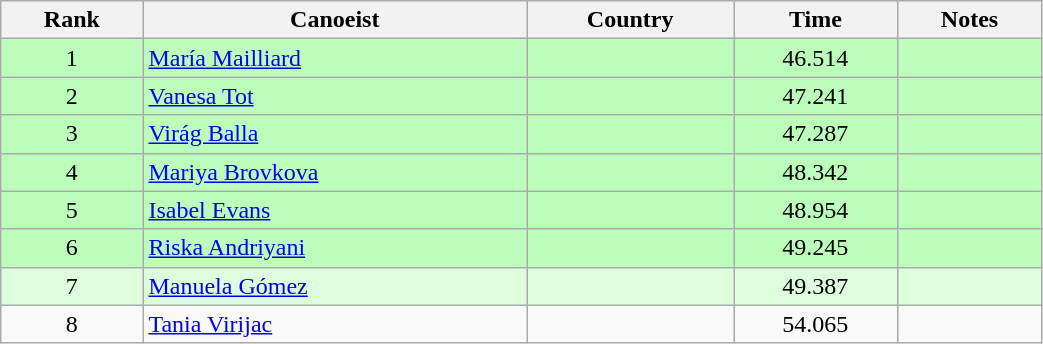<table class="wikitable" style="text-align:center;width: 55%">
<tr>
<th>Rank</th>
<th>Canoeist</th>
<th>Country</th>
<th>Time</th>
<th>Notes</th>
</tr>
<tr bgcolor=bbffbb>
<td>1</td>
<td align="left"><a href='#'>María Mailliard</a></td>
<td align="left"></td>
<td>46.514</td>
<td></td>
</tr>
<tr bgcolor=bbffbb>
<td>2</td>
<td align="left"><a href='#'>Vanesa Tot</a></td>
<td align="left"></td>
<td>47.241</td>
<td></td>
</tr>
<tr bgcolor=bbffbb>
<td>3</td>
<td align="left"><a href='#'>Virág Balla</a></td>
<td align="left"></td>
<td>47.287</td>
<td></td>
</tr>
<tr bgcolor=bbffbb>
<td>4</td>
<td align="left"><a href='#'>Mariya Brovkova</a></td>
<td align="left"></td>
<td>48.342</td>
<td></td>
</tr>
<tr bgcolor=bbffbb>
<td>5</td>
<td align="left"><a href='#'>Isabel Evans</a></td>
<td align="left"></td>
<td>48.954</td>
<td></td>
</tr>
<tr bgcolor=bbffbb>
<td>6</td>
<td align="left"><a href='#'>Riska Andriyani</a></td>
<td align="left"></td>
<td>49.245</td>
<td></td>
</tr>
<tr bgcolor=ddffdd>
<td>7</td>
<td align="left"><a href='#'>Manuela Gómez</a></td>
<td align="left"></td>
<td>49.387</td>
<td></td>
</tr>
<tr>
<td>8</td>
<td align="left"><a href='#'>Tania Virijac</a></td>
<td align="left"></td>
<td>54.065</td>
<td></td>
</tr>
</table>
